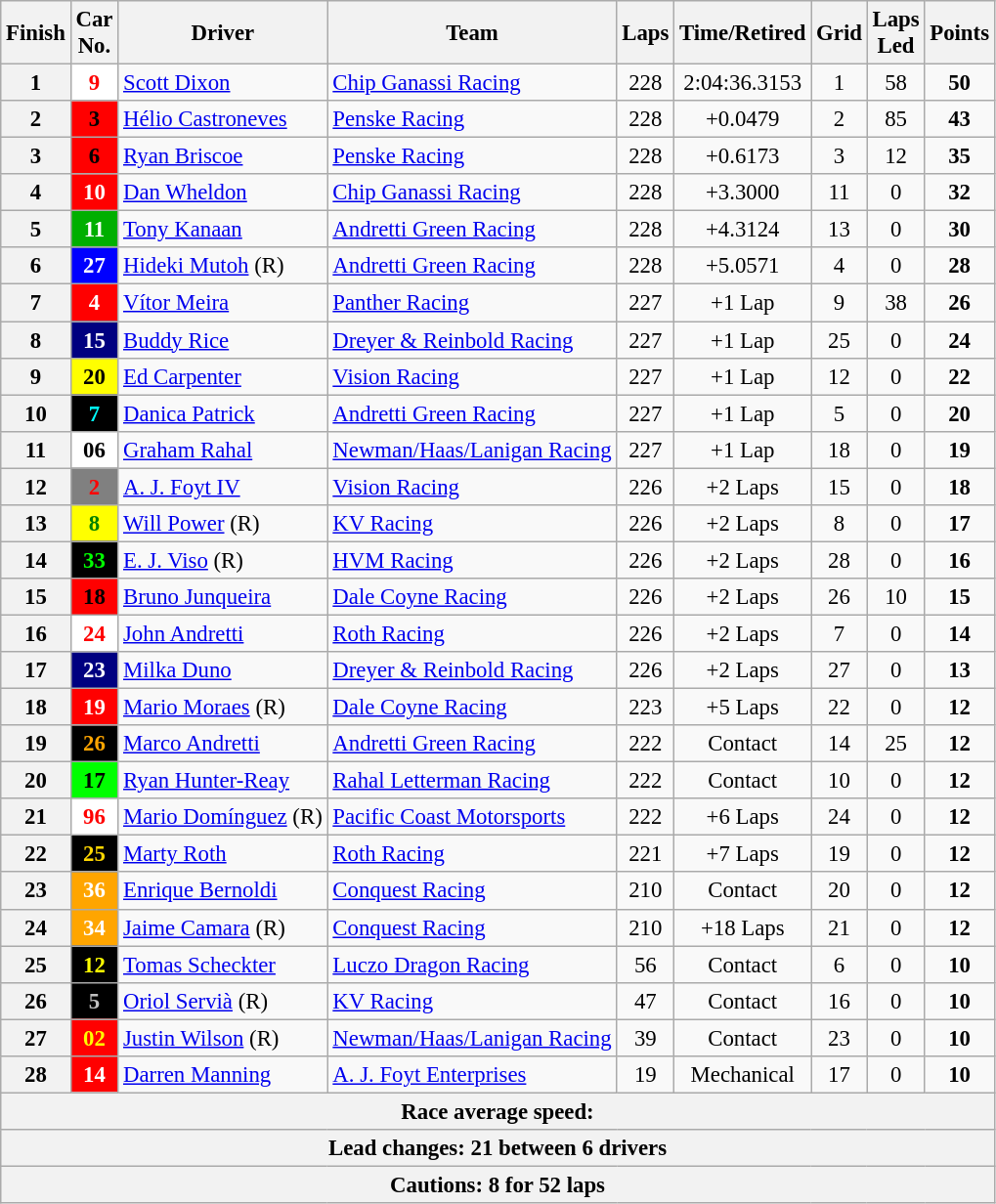<table class="wikitable" style="font-size:95%;">
<tr>
<th>Finish</th>
<th>Car<br>No.</th>
<th>Driver</th>
<th>Team</th>
<th>Laps</th>
<th>Time/Retired</th>
<th>Grid</th>
<th>Laps<br>Led</th>
<th>Points</th>
</tr>
<tr>
<th>1</th>
<td style="background:white; color:red;" align=center><strong>9</strong></td>
<td> <a href='#'>Scott Dixon</a></td>
<td><a href='#'>Chip Ganassi Racing</a></td>
<td align=center>228</td>
<td align=center>2:04:36.3153</td>
<td align=center>1</td>
<td align=center>58</td>
<td align=center><strong>50</strong></td>
</tr>
<tr>
<th>2</th>
<td style="background:#FF0000; color:black;" align=center><strong>3</strong></td>
<td> <a href='#'>Hélio Castroneves</a></td>
<td><a href='#'>Penske Racing</a></td>
<td align=center>228</td>
<td align=center>+0.0479</td>
<td align=center>2</td>
<td align=center>85</td>
<td align=center><strong>43</strong></td>
</tr>
<tr>
<th>3</th>
<td style="background:#FF0000; color:black;" align=center><strong>6</strong></td>
<td> <a href='#'>Ryan Briscoe</a></td>
<td><a href='#'>Penske Racing</a></td>
<td align=center>228</td>
<td align=center>+0.6173</td>
<td align=center>3</td>
<td align=center>12</td>
<td align=center><strong>35</strong></td>
</tr>
<tr>
<th>4</th>
<td style="background:red; color:white;" align=center><strong>10</strong></td>
<td> <a href='#'>Dan Wheldon</a></td>
<td><a href='#'>Chip Ganassi Racing</a></td>
<td align=center>228</td>
<td align=center>+3.3000</td>
<td align=center>11</td>
<td align=center>0</td>
<td align=center><strong>32</strong></td>
</tr>
<tr>
<th>5</th>
<td style="background:#00AF00; color:white;" align=center><strong>11</strong></td>
<td> <a href='#'>Tony Kanaan</a></td>
<td><a href='#'>Andretti Green Racing</a></td>
<td align=center>228</td>
<td align=center>+4.3124</td>
<td align=center>13</td>
<td align=center>0</td>
<td align=center><strong>30</strong></td>
</tr>
<tr>
<th>6</th>
<td style="background:blue; color:white;" align=center><strong>27</strong></td>
<td> <a href='#'>Hideki Mutoh</a> (R)</td>
<td><a href='#'>Andretti Green Racing</a></td>
<td align=center>228</td>
<td align=center>+5.0571</td>
<td align=center>4</td>
<td align=center>0</td>
<td align=center><strong>28</strong></td>
</tr>
<tr>
<th>7</th>
<td style="background:red; color:white;" align=center><strong>4</strong></td>
<td> <a href='#'>Vítor Meira</a></td>
<td><a href='#'>Panther Racing</a></td>
<td align=center>227</td>
<td align=center>+1 Lap</td>
<td align=center>9</td>
<td align=center>38</td>
<td align=center><strong>26</strong></td>
</tr>
<tr>
<th>8</th>
<td style="background:#000080; color:white;" align=center><strong>15</strong></td>
<td> <a href='#'>Buddy Rice</a></td>
<td><a href='#'>Dreyer & Reinbold Racing</a></td>
<td align=center>227</td>
<td align=center>+1 Lap</td>
<td align=center>25</td>
<td align=center>0</td>
<td align=center><strong>24</strong></td>
</tr>
<tr>
<th>9</th>
<td style="background:yellow; color:black;" align=center><strong>20</strong></td>
<td> <a href='#'>Ed Carpenter</a></td>
<td><a href='#'>Vision Racing</a></td>
<td align=center>227</td>
<td align=center>+1 Lap</td>
<td align=center>12</td>
<td align=center>0</td>
<td align=center><strong>22</strong></td>
</tr>
<tr>
<th>10</th>
<td style="background:black; color:aqua;" align=center><strong>7</strong></td>
<td> <a href='#'>Danica Patrick</a></td>
<td><a href='#'>Andretti Green Racing</a></td>
<td align=center>227</td>
<td align=center>+1 Lap</td>
<td align=center>5</td>
<td align=center>0</td>
<td align=center><strong>20</strong></td>
</tr>
<tr>
<th>11</th>
<td style="background:white; color:black;" align=center><strong>06</strong></td>
<td> <a href='#'>Graham Rahal</a></td>
<td><a href='#'>Newman/Haas/Lanigan Racing</a></td>
<td align=center>227</td>
<td align=center>+1 Lap</td>
<td align=center>18</td>
<td align=center>0</td>
<td align=center><strong>19</strong></td>
</tr>
<tr>
<th>12</th>
<td style="background:gray; color:red;" align=center><strong>2</strong></td>
<td> <a href='#'>A. J. Foyt IV</a></td>
<td><a href='#'>Vision Racing</a></td>
<td align=center>226</td>
<td align=center>+2 Laps</td>
<td align=center>15</td>
<td align=center>0</td>
<td align=center><strong>18</strong></td>
</tr>
<tr>
<th>13</th>
<td style="background:yellow; color:green;" align=center><strong>8</strong></td>
<td> <a href='#'>Will Power</a> (R)</td>
<td><a href='#'>KV Racing</a></td>
<td align=center>226</td>
<td align=center>+2 Laps</td>
<td align=center>8</td>
<td align=center>0</td>
<td align=center><strong>17</strong></td>
</tr>
<tr>
<th>14</th>
<td style="background:black; color:lime;" align=center><strong>33</strong></td>
<td> <a href='#'>E. J. Viso</a> (R)</td>
<td><a href='#'>HVM Racing</a></td>
<td align=center>226</td>
<td align=center>+2 Laps</td>
<td align=center>28</td>
<td align=center>0</td>
<td align=center><strong>16</strong></td>
</tr>
<tr>
<th>15</th>
<td style="background:#FF0000; color:black;" align=center><strong>18</strong></td>
<td> <a href='#'>Bruno Junqueira</a></td>
<td><a href='#'>Dale Coyne Racing</a></td>
<td align=center>226</td>
<td align=center>+2 Laps</td>
<td align=center>26</td>
<td align=center>10</td>
<td align=center><strong>15</strong></td>
</tr>
<tr>
<th>16</th>
<td style="background:white; color:red;" align=center><strong>24</strong></td>
<td> <a href='#'>John Andretti</a></td>
<td><a href='#'>Roth Racing</a></td>
<td align=center>226</td>
<td align=center>+2 Laps</td>
<td align=center>7</td>
<td align=center>0</td>
<td align=center><strong>14</strong></td>
</tr>
<tr>
<th>17</th>
<td style="background:#000080; color:white;" align=center><strong>23</strong></td>
<td> <a href='#'>Milka Duno</a></td>
<td><a href='#'>Dreyer & Reinbold Racing</a></td>
<td align=center>226</td>
<td align=center>+2 Laps</td>
<td align=center>27</td>
<td align=center>0</td>
<td align=center><strong>13</strong></td>
</tr>
<tr>
<th>18</th>
<td style="background:red; color:white;" align=center><strong>19</strong></td>
<td> <a href='#'>Mario Moraes</a> (R)</td>
<td><a href='#'>Dale Coyne Racing</a></td>
<td align=center>223</td>
<td align=center>+5 Laps</td>
<td align=center>22</td>
<td align=center>0</td>
<td align=center><strong>12</strong></td>
</tr>
<tr>
<th>19</th>
<td style="background:black; color:orange;" align=center><strong>26</strong></td>
<td> <a href='#'>Marco Andretti</a></td>
<td><a href='#'>Andretti Green Racing</a></td>
<td align=center>222</td>
<td align=center>Contact</td>
<td align=center>14</td>
<td align=center>25</td>
<td align=center><strong>12</strong></td>
</tr>
<tr>
<th>20</th>
<td style="background:#00FF00; color:Black;" align=center><strong>17</strong></td>
<td> <a href='#'>Ryan Hunter-Reay</a></td>
<td><a href='#'>Rahal Letterman Racing</a></td>
<td align=center>222</td>
<td align=center>Contact</td>
<td align=center>10</td>
<td align=center>0</td>
<td align=center><strong>12</strong></td>
</tr>
<tr>
<th>21</th>
<td style="background:white; color:Red;" align=center><strong>96</strong></td>
<td> <a href='#'>Mario Domínguez</a> (R)</td>
<td><a href='#'>Pacific Coast Motorsports</a></td>
<td align=center>222</td>
<td align=center>+6 Laps</td>
<td align=center>24</td>
<td align=center>0</td>
<td align=center><strong>12</strong></td>
</tr>
<tr>
<th>22</th>
<td style="background:black; color:gold;" align="center"><strong>25</strong></td>
<td> <a href='#'>Marty Roth</a></td>
<td><a href='#'>Roth Racing</a></td>
<td align=center>221</td>
<td align=center>+7 Laps</td>
<td align=center>19</td>
<td align=center>0</td>
<td align=center><strong>12</strong></td>
</tr>
<tr>
<th>23</th>
<td style="background:orange; color:white;" align=center><strong>36</strong></td>
<td> <a href='#'>Enrique Bernoldi</a></td>
<td><a href='#'>Conquest Racing</a></td>
<td align=center>210</td>
<td align=center>Contact</td>
<td align=center>20</td>
<td align=center>0</td>
<td align=center><strong>12</strong></td>
</tr>
<tr>
<th>24</th>
<td style="background:orange; color:white;" align=center><strong>34</strong></td>
<td> <a href='#'>Jaime Camara</a> (R)</td>
<td><a href='#'>Conquest Racing</a></td>
<td align=center>210</td>
<td align=center>+18 Laps</td>
<td align=center>21</td>
<td align=center>0</td>
<td align=center><strong>12</strong></td>
</tr>
<tr>
<th>25</th>
<td style="background:black; color:yellow;" align=center><strong>12</strong></td>
<td> <a href='#'>Tomas Scheckter</a></td>
<td><a href='#'>Luczo Dragon Racing</a></td>
<td align=center>56</td>
<td align=center>Contact</td>
<td align=center>6</td>
<td align=center>0</td>
<td align=center><strong>10</strong></td>
</tr>
<tr>
<th>26</th>
<td style="background:black; color:silver;" align=center><strong>5</strong></td>
<td> <a href='#'>Oriol Servià</a> (R)</td>
<td><a href='#'>KV Racing</a></td>
<td align=center>47</td>
<td align=center>Contact</td>
<td align=center>16</td>
<td align=center>0</td>
<td align=center><strong>10</strong></td>
</tr>
<tr>
<th>27</th>
<td style="background:red; color:yellow;" align=center><strong>02</strong></td>
<td> <a href='#'>Justin Wilson</a> (R)</td>
<td><a href='#'>Newman/Haas/Lanigan Racing</a></td>
<td align=center>39</td>
<td align=center>Contact</td>
<td align=center>23</td>
<td align=center>0</td>
<td align=center><strong>10</strong></td>
</tr>
<tr>
<th>28</th>
<td style="background:#ff0000; color:white;" align=center><strong>14</strong></td>
<td> <a href='#'>Darren Manning</a></td>
<td><a href='#'>A. J. Foyt Enterprises</a></td>
<td align=center>19</td>
<td align=center>Mechanical</td>
<td align=center>17</td>
<td align=center>0</td>
<td align=center><strong>10</strong></td>
</tr>
<tr>
<th colspan=9>Race average speed: </th>
</tr>
<tr>
<th colspan=9>Lead changes: 21 between 6 drivers</th>
</tr>
<tr>
<th colspan=9>Cautions: 8 for 52 laps</th>
</tr>
</table>
